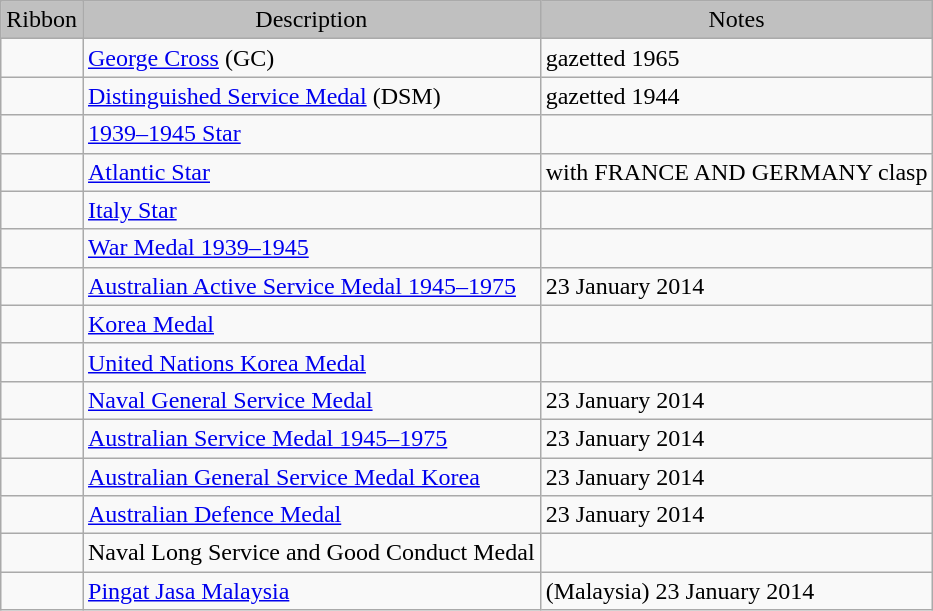<table class="wikitable">
<tr>
<td bgcolor="silver" align="center">Ribbon</td>
<td bgcolor="silver" align="center">Description</td>
<td bgcolor="silver" align="center">Notes</td>
</tr>
<tr>
<td></td>
<td><a href='#'>George Cross</a> (GC)</td>
<td>gazetted 1965</td>
</tr>
<tr>
<td></td>
<td><a href='#'>Distinguished Service Medal</a> (DSM)</td>
<td>gazetted 1944</td>
</tr>
<tr>
<td></td>
<td><a href='#'>1939–1945 Star</a></td>
<td></td>
</tr>
<tr>
<td></td>
<td><a href='#'>Atlantic Star</a></td>
<td>with FRANCE AND GERMANY clasp</td>
</tr>
<tr>
<td></td>
<td><a href='#'>Italy Star</a></td>
<td></td>
</tr>
<tr>
<td></td>
<td><a href='#'>War Medal 1939–1945</a></td>
<td></td>
</tr>
<tr>
<td></td>
<td><a href='#'>Australian Active Service Medal 1945–1975</a></td>
<td>23 January 2014</td>
</tr>
<tr>
<td></td>
<td><a href='#'>Korea Medal</a></td>
<td></td>
</tr>
<tr>
<td></td>
<td><a href='#'>United Nations Korea Medal</a></td>
<td></td>
</tr>
<tr>
<td></td>
<td><a href='#'>Naval General Service Medal</a></td>
<td>23 January 2014</td>
</tr>
<tr>
<td></td>
<td><a href='#'>Australian Service Medal 1945–1975</a></td>
<td>23 January 2014</td>
</tr>
<tr>
<td></td>
<td><a href='#'>Australian General Service Medal Korea</a></td>
<td>23 January 2014</td>
</tr>
<tr>
<td></td>
<td><a href='#'>Australian Defence Medal</a></td>
<td>23 January 2014</td>
</tr>
<tr>
<td></td>
<td>Naval Long Service and Good Conduct Medal</td>
<td></td>
</tr>
<tr>
<td></td>
<td><a href='#'>Pingat Jasa Malaysia</a></td>
<td>(Malaysia) 23 January 2014</td>
</tr>
</table>
